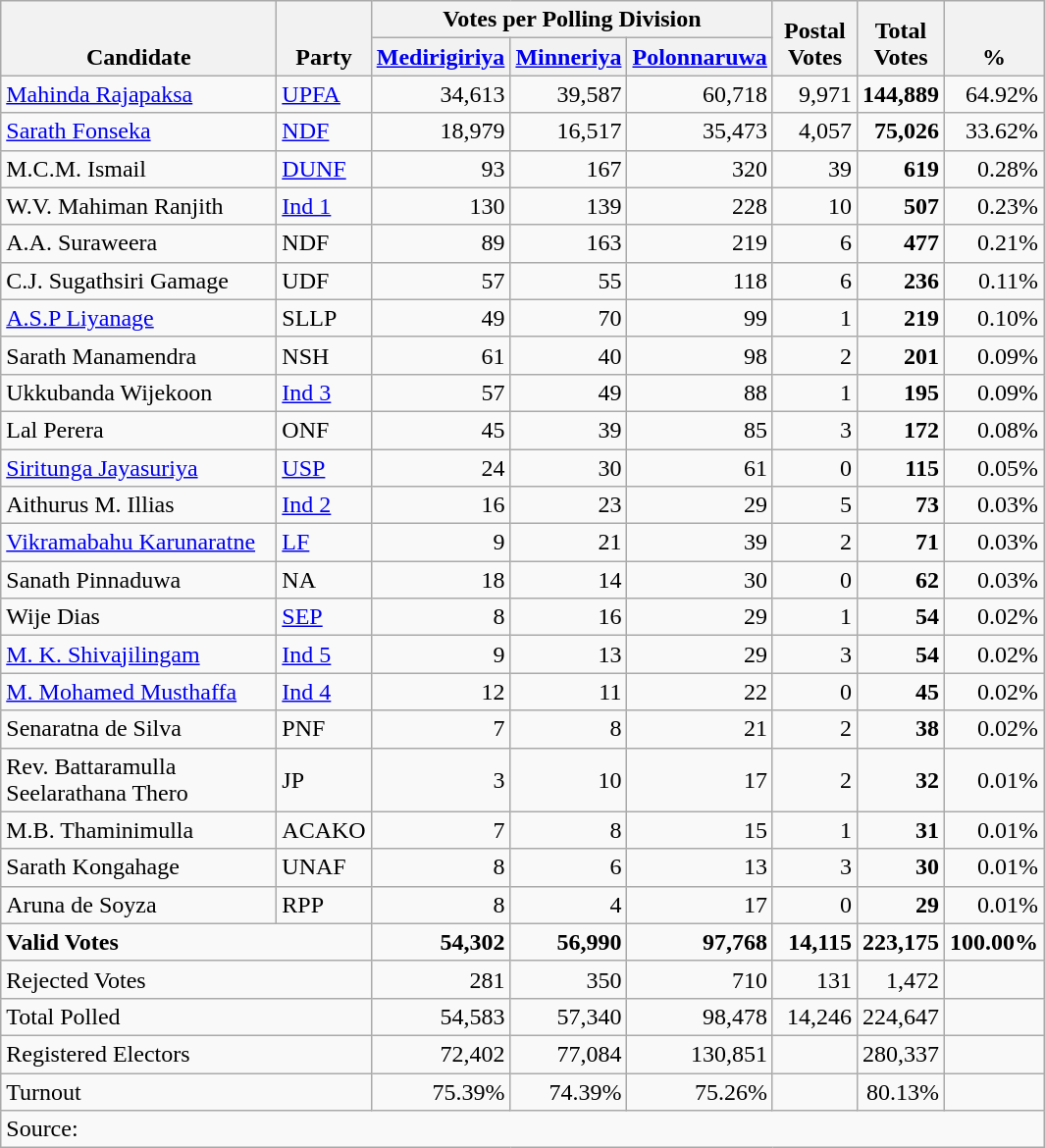<table class="wikitable" border="1" style="text-align:right;">
<tr>
<th align=left valign=bottom rowspan=2 width="180">Candidate</th>
<th align=left valign=bottom rowspan=2 width="40">Party</th>
<th colspan=3>Votes per Polling Division</th>
<th align=center valign=bottom rowspan=2 width="50">Postal<br>Votes</th>
<th align=center valign=bottom rowspan=2 width="50">Total Votes</th>
<th align=center valign=bottom rowspan=2 width="50">%</th>
</tr>
<tr>
<th align=center valign=bottom width="50"><a href='#'>Medirigiriya</a></th>
<th align=center valign=bottom width="50"><a href='#'>Minneriya</a></th>
<th align=center valign=bottom width="50"><a href='#'>Polonnaruwa</a></th>
</tr>
<tr>
<td align=left><a href='#'>Mahinda Rajapaksa</a></td>
<td align=left><a href='#'>UPFA</a></td>
<td>34,613</td>
<td>39,587</td>
<td>60,718</td>
<td>9,971</td>
<td><strong>144,889</strong></td>
<td>64.92%</td>
</tr>
<tr>
<td align=left><a href='#'>Sarath Fonseka</a></td>
<td align=left><a href='#'>NDF</a></td>
<td>18,979</td>
<td>16,517</td>
<td>35,473</td>
<td>4,057</td>
<td><strong>75,026</strong></td>
<td>33.62%</td>
</tr>
<tr>
<td align=left>M.C.M. Ismail</td>
<td align=left><a href='#'>DUNF</a></td>
<td>93</td>
<td>167</td>
<td>320</td>
<td>39</td>
<td><strong>619</strong></td>
<td>0.28%</td>
</tr>
<tr>
<td align=left>W.V. Mahiman Ranjith</td>
<td align=left><a href='#'>Ind 1</a></td>
<td>130</td>
<td>139</td>
<td>228</td>
<td>10</td>
<td><strong>507</strong></td>
<td>0.23%</td>
</tr>
<tr>
<td align=left>A.A. Suraweera</td>
<td align=left>NDF</td>
<td>89</td>
<td>163</td>
<td>219</td>
<td>6</td>
<td><strong>477</strong></td>
<td>0.21%</td>
</tr>
<tr>
<td align=left>C.J. Sugathsiri Gamage</td>
<td align=left>UDF</td>
<td>57</td>
<td>55</td>
<td>118</td>
<td>6</td>
<td><strong>236</strong></td>
<td>0.11%</td>
</tr>
<tr>
<td align=left><a href='#'>A.S.P Liyanage</a></td>
<td align=left>SLLP</td>
<td>49</td>
<td>70</td>
<td>99</td>
<td>1</td>
<td><strong>219</strong></td>
<td>0.10%</td>
</tr>
<tr>
<td align=left>Sarath Manamendra</td>
<td align=left>NSH</td>
<td>61</td>
<td>40</td>
<td>98</td>
<td>2</td>
<td><strong>201</strong></td>
<td>0.09%</td>
</tr>
<tr>
<td align=left>Ukkubanda Wijekoon</td>
<td align=left><a href='#'>Ind 3</a></td>
<td>57</td>
<td>49</td>
<td>88</td>
<td>1</td>
<td><strong>195</strong></td>
<td>0.09%</td>
</tr>
<tr>
<td align=left>Lal Perera</td>
<td align=left>ONF</td>
<td>45</td>
<td>39</td>
<td>85</td>
<td>3</td>
<td><strong>172</strong></td>
<td>0.08%</td>
</tr>
<tr>
<td align=left><a href='#'>Siritunga Jayasuriya</a></td>
<td align=left><a href='#'>USP</a></td>
<td>24</td>
<td>30</td>
<td>61</td>
<td>0</td>
<td><strong>115</strong></td>
<td>0.05%</td>
</tr>
<tr>
<td align=left>Aithurus M. Illias</td>
<td align=left><a href='#'>Ind 2</a></td>
<td>16</td>
<td>23</td>
<td>29</td>
<td>5</td>
<td><strong>73</strong></td>
<td>0.03%</td>
</tr>
<tr>
<td align=left><a href='#'>Vikramabahu Karunaratne</a></td>
<td align=left><a href='#'>LF</a></td>
<td>9</td>
<td>21</td>
<td>39</td>
<td>2</td>
<td><strong>71</strong></td>
<td>0.03%</td>
</tr>
<tr>
<td align=left>Sanath Pinnaduwa</td>
<td align=left>NA</td>
<td>18</td>
<td>14</td>
<td>30</td>
<td>0</td>
<td><strong>62</strong></td>
<td>0.03%</td>
</tr>
<tr>
<td align=left>Wije Dias</td>
<td align=left><a href='#'>SEP</a></td>
<td>8</td>
<td>16</td>
<td>29</td>
<td>1</td>
<td><strong>54</strong></td>
<td>0.02%</td>
</tr>
<tr>
<td align=left><a href='#'>M. K. Shivajilingam</a></td>
<td align=left><a href='#'>Ind 5</a></td>
<td>9</td>
<td>13</td>
<td>29</td>
<td>3</td>
<td><strong>54</strong></td>
<td>0.02%</td>
</tr>
<tr>
<td align=left><a href='#'>M. Mohamed Musthaffa</a></td>
<td align=left><a href='#'>Ind 4</a></td>
<td>12</td>
<td>11</td>
<td>22</td>
<td>0</td>
<td><strong>45</strong></td>
<td>0.02%</td>
</tr>
<tr>
<td align=left>Senaratna de Silva</td>
<td align=left>PNF</td>
<td>7</td>
<td>8</td>
<td>21</td>
<td>2</td>
<td><strong>38</strong></td>
<td>0.02%</td>
</tr>
<tr>
<td align=left>Rev. Battaramulla Seelarathana Thero</td>
<td align=left>JP</td>
<td>3</td>
<td>10</td>
<td>17</td>
<td>2</td>
<td><strong>32</strong></td>
<td>0.01%</td>
</tr>
<tr>
<td align=left>M.B. Thaminimulla</td>
<td align=left>ACAKO</td>
<td>7</td>
<td>8</td>
<td>15</td>
<td>1</td>
<td><strong>31</strong></td>
<td>0.01%</td>
</tr>
<tr>
<td align=left>Sarath Kongahage</td>
<td align=left>UNAF</td>
<td>8</td>
<td>6</td>
<td>13</td>
<td>3</td>
<td><strong>30</strong></td>
<td>0.01%</td>
</tr>
<tr>
<td align=left>Aruna de Soyza</td>
<td align=left>RPP</td>
<td>8</td>
<td>4</td>
<td>17</td>
<td>0</td>
<td><strong>29</strong></td>
<td>0.01%</td>
</tr>
<tr>
<td align=left colspan=2><strong>Valid Votes</strong></td>
<td><strong>54,302</strong></td>
<td><strong>56,990</strong></td>
<td><strong>97,768</strong></td>
<td><strong>14,115</strong></td>
<td><strong>223,175</strong></td>
<td><strong>100.00%</strong></td>
</tr>
<tr>
<td align=left colspan=2>Rejected Votes</td>
<td>281</td>
<td>350</td>
<td>710</td>
<td>131</td>
<td>1,472</td>
<td></td>
</tr>
<tr>
<td align=left colspan=2>Total Polled</td>
<td>54,583</td>
<td>57,340</td>
<td>98,478</td>
<td>14,246</td>
<td>224,647</td>
<td></td>
</tr>
<tr>
<td align=left colspan=2>Registered Electors</td>
<td>72,402</td>
<td>77,084</td>
<td>130,851</td>
<td></td>
<td>280,337</td>
<td></td>
</tr>
<tr>
<td align=left colspan=2>Turnout</td>
<td>75.39%</td>
<td>74.39%</td>
<td>75.26%</td>
<td></td>
<td>80.13%</td>
<td></td>
</tr>
<tr>
<td align=left colspan=8>Source:</td>
</tr>
</table>
